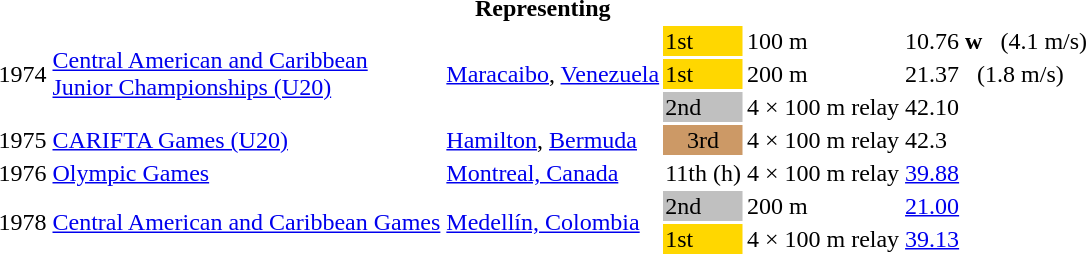<table>
<tr>
<th colspan="6">Representing </th>
</tr>
<tr>
<td rowspan = "3">1974</td>
<td rowspan = "3"><a href='#'>Central American and Caribbean<br>Junior Championships (U20)</a></td>
<td rowspan = "3"><a href='#'>Maracaibo</a>, <a href='#'>Venezuela</a></td>
<td bgcolor=gold>1st</td>
<td>100 m</td>
<td>10.76 <strong>w</strong>    (4.1 m/s)</td>
</tr>
<tr>
<td bgcolor=gold>1st</td>
<td>200 m</td>
<td>21.37    (1.8 m/s)</td>
</tr>
<tr>
<td bgcolor=silver>2nd</td>
<td>4 × 100 m relay</td>
<td>42.10</td>
</tr>
<tr>
<td>1975</td>
<td><a href='#'>CARIFTA Games (U20)</a></td>
<td><a href='#'>Hamilton</a>, <a href='#'>Bermuda</a></td>
<td bgcolor="cc9966"   align="center">3rd</td>
<td>4 × 100 m relay</td>
<td>42.3</td>
</tr>
<tr>
<td>1976</td>
<td><a href='#'>Olympic Games</a></td>
<td><a href='#'>Montreal, Canada</a></td>
<td>11th (h)</td>
<td>4 × 100 m relay</td>
<td><a href='#'>39.88</a></td>
</tr>
<tr>
<td rowspan=3>1978</td>
<td rowspan=2><a href='#'>Central American and Caribbean Games</a></td>
<td rowspan=2><a href='#'>Medellín, Colombia</a></td>
<td bgcolor=silver>2nd</td>
<td>200 m</td>
<td><a href='#'>21.00</a></td>
</tr>
<tr>
<td bgcolor=gold>1st</td>
<td>4 × 100 m relay</td>
<td><a href='#'>39.13</a></td>
</tr>
</table>
